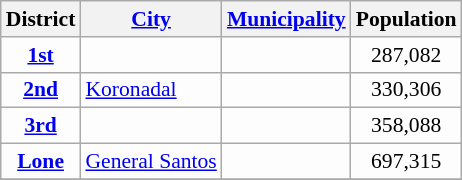<table class="wikitable" style="font-size:90%;background-color:#FDFDFD;margin-right:60px;">
<tr>
<th scope="col">District</th>
<th scope="col"><a href='#'>City</a></th>
<th scope="col"><a href='#'>Municipality</a></th>
<th scope="col">Population<br></th>
</tr>
<tr>
<th scope="row" style="background-color:initial;"><a href='#'>1st</a></th>
<td></td>
<td></td>
<td style="text-align:center;">287,082</td>
</tr>
<tr>
<th scope="row" style="background-color:initial;"><a href='#'>2nd</a></th>
<td><a href='#'>Koronadal</a></td>
<td></td>
<td style="text-align:center;">330,306</td>
</tr>
<tr>
<th scope="row" style="background-color:initial;"><a href='#'>3rd</a></th>
<td></td>
<td></td>
<td style="text-align:center;">358,088</td>
</tr>
<tr>
<th scope="row" style="background-color:initial;"><a href='#'>Lone</a></th>
<td><a href='#'>General Santos</a></td>
<td></td>
<td style="text-align:center;">697,315</td>
</tr>
<tr>
</tr>
</table>
